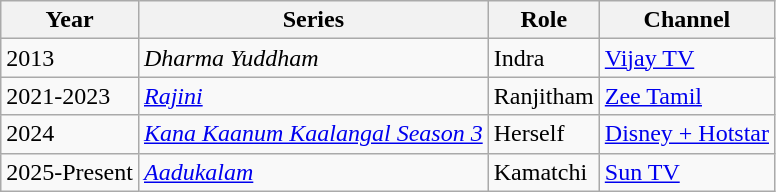<table class="wikitable">
<tr>
<th>Year</th>
<th>Series</th>
<th>Role</th>
<th>Channel</th>
</tr>
<tr>
<td>2013</td>
<td><em>Dharma Yuddham</em></td>
<td>Indra</td>
<td><a href='#'>Vijay TV</a></td>
</tr>
<tr>
<td>2021-2023</td>
<td><em><a href='#'>Rajini</a></em></td>
<td>Ranjitham</td>
<td><a href='#'>Zee Tamil</a></td>
</tr>
<tr>
<td>2024</td>
<td><em><a href='#'>Kana Kaanum Kaalangal Season 3</a></em></td>
<td>Herself</td>
<td><a href='#'>Disney + Hotstar</a></td>
</tr>
<tr>
<td>2025-Present</td>
<td><em><a href='#'>Aadukalam</a></em></td>
<td>Kamatchi</td>
<td><a href='#'>Sun TV</a></td>
</tr>
</table>
